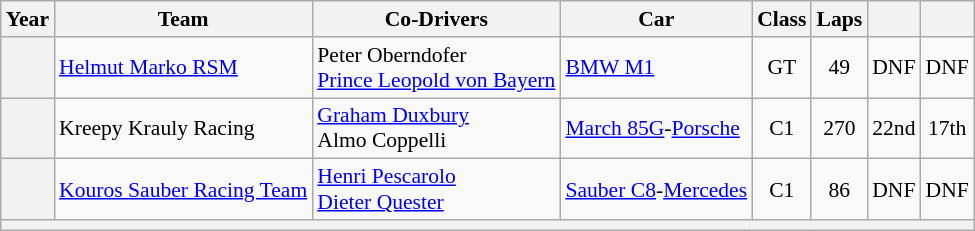<table class="wikitable" style="text-align:center; font-size:90%">
<tr>
<th>Year</th>
<th>Team</th>
<th>Co-Drivers</th>
<th>Car</th>
<th>Class</th>
<th>Laps</th>
<th></th>
<th></th>
</tr>
<tr>
<th></th>
<td align="left" nowrap> <a href='#'>Helmut Marko RSM</a></td>
<td align="left" nowrap> Peter Oberndofer<br> <a href='#'>Prince Leopold von Bayern</a></td>
<td align="left" nowrap><a href='#'>BMW M1</a></td>
<td>GT</td>
<td>49</td>
<td>DNF</td>
<td>DNF</td>
</tr>
<tr>
<th></th>
<td align="left" nowrap> Kreepy Krauly Racing</td>
<td align="left" nowrap> <a href='#'>Graham Duxbury</a><br> Almo Coppelli</td>
<td align="left" nowrap><a href='#'>March 85G</a>-<a href='#'>Porsche</a></td>
<td>C1</td>
<td>270</td>
<td>22nd</td>
<td>17th</td>
</tr>
<tr>
<th></th>
<td align="left" nowrap> <a href='#'>Kouros Sauber Racing Team</a></td>
<td align="left" nowrap> <a href='#'>Henri Pescarolo</a><br> <a href='#'>Dieter Quester</a></td>
<td align="left" nowrap><a href='#'>Sauber C8</a>-<a href='#'>Mercedes</a></td>
<td>C1</td>
<td>86</td>
<td>DNF</td>
<td>DNF</td>
</tr>
<tr>
<th colspan="8"></th>
</tr>
</table>
